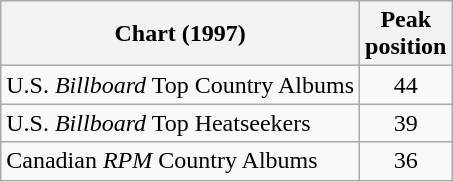<table class="wikitable">
<tr>
<th>Chart (1997)</th>
<th>Peak<br>position</th>
</tr>
<tr>
<td>U.S. <em>Billboard</em> Top Country Albums</td>
<td align="center">44</td>
</tr>
<tr>
<td>U.S. <em>Billboard</em> Top Heatseekers</td>
<td align="center">39</td>
</tr>
<tr>
<td>Canadian <em>RPM</em> Country Albums</td>
<td align="center">36</td>
</tr>
</table>
